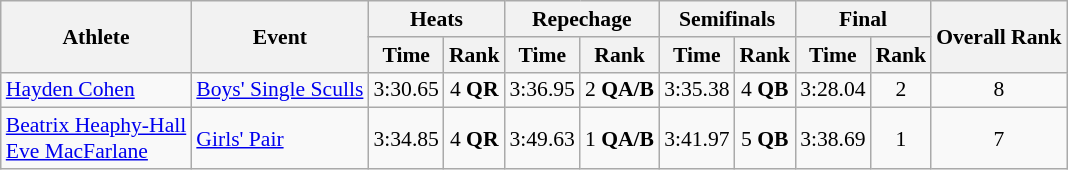<table class="wikitable" style="font-size:90%">
<tr>
<th rowspan="2">Athlete</th>
<th rowspan="2">Event</th>
<th colspan="2">Heats</th>
<th colspan="2">Repechage</th>
<th colspan="2">Semifinals</th>
<th colspan="2">Final</th>
<th rowspan="2">Overall Rank</th>
</tr>
<tr>
<th>Time</th>
<th>Rank</th>
<th>Time</th>
<th>Rank</th>
<th>Time</th>
<th>Rank</th>
<th>Time</th>
<th>Rank</th>
</tr>
<tr>
<td><a href='#'>Hayden Cohen</a></td>
<td><a href='#'>Boys' Single Sculls</a></td>
<td align=center>3:30.65</td>
<td align=center>4 <strong>QR</strong></td>
<td align=center>3:36.95</td>
<td align=center>2 <strong>QA/B</strong></td>
<td align=center>3:35.38</td>
<td align=center>4 <strong>QB</strong></td>
<td align=center>3:28.04</td>
<td align=center>2</td>
<td align=center>8</td>
</tr>
<tr>
<td><a href='#'>Beatrix Heaphy-Hall</a><br><a href='#'>Eve MacFarlane</a></td>
<td><a href='#'>Girls' Pair</a></td>
<td align=center>3:34.85</td>
<td align=center>4 <strong>QR</strong></td>
<td align=center>3:49.63</td>
<td align=center>1 <strong>QA/B</strong></td>
<td align=center>3:41.97</td>
<td align=center>5 <strong>QB</strong></td>
<td align=center>3:38.69</td>
<td align=center>1</td>
<td align=center>7</td>
</tr>
</table>
